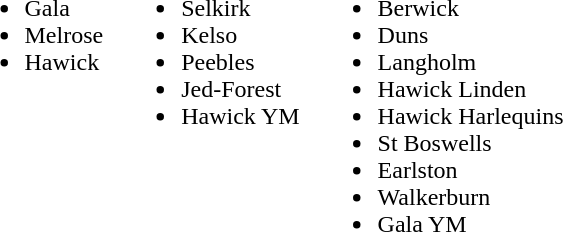<table border="0" cellpadding="5">
<tr valign=top>
<td><br><ul><li>Gala</li><li>Melrose</li><li>Hawick</li></ul></td>
<td><br><ul><li>Selkirk</li><li>Kelso</li><li>Peebles</li><li>Jed-Forest</li><li>Hawick YM</li></ul></td>
<td><br><ul><li>Berwick</li><li>Duns</li><li>Langholm</li><li>Hawick Linden</li><li>Hawick Harlequins</li><li>St Boswells</li><li>Earlston</li><li>Walkerburn</li><li>Gala YM</li></ul></td>
</tr>
</table>
